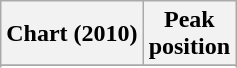<table class="wikitable sortable">
<tr>
<th align="center">Chart (2010)</th>
<th align="center">Peak<br>position</th>
</tr>
<tr>
</tr>
<tr>
</tr>
<tr>
</tr>
<tr>
</tr>
</table>
